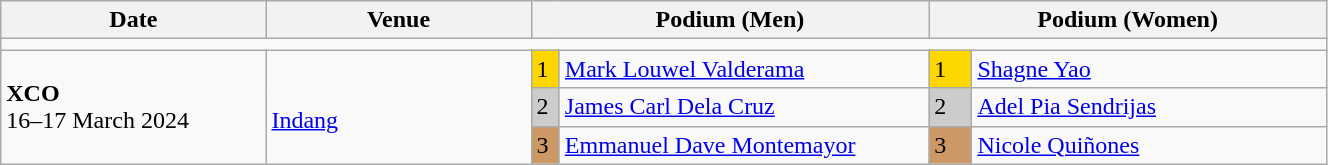<table class="wikitable" width=70%>
<tr>
<th>Date</th>
<th width=20%>Venue</th>
<th colspan=2 width=30%>Podium (Men)</th>
<th colspan=2 width=30%>Podium (Women)</th>
</tr>
<tr>
<td colspan=6></td>
</tr>
<tr>
<td rowspan=3><strong>XCO</strong> <br> 16–17 March 2024</td>
<td rowspan=3><br><a href='#'>Indang</a></td>
<td bgcolor=FFD700>1</td>
<td><a href='#'>Mark Louwel Valderama</a></td>
<td bgcolor=FFD700>1</td>
<td><a href='#'>Shagne Yao</a></td>
</tr>
<tr>
<td bgcolor=CCCCCC>2</td>
<td><a href='#'>James Carl Dela Cruz</a></td>
<td bgcolor=CCCCCC>2</td>
<td><a href='#'>Adel Pia Sendrijas</a></td>
</tr>
<tr>
<td bgcolor=CC9966>3</td>
<td><a href='#'>Emmanuel Dave Montemayor</a></td>
<td bgcolor=CC9966>3</td>
<td><a href='#'>Nicole Quiñones</a></td>
</tr>
</table>
